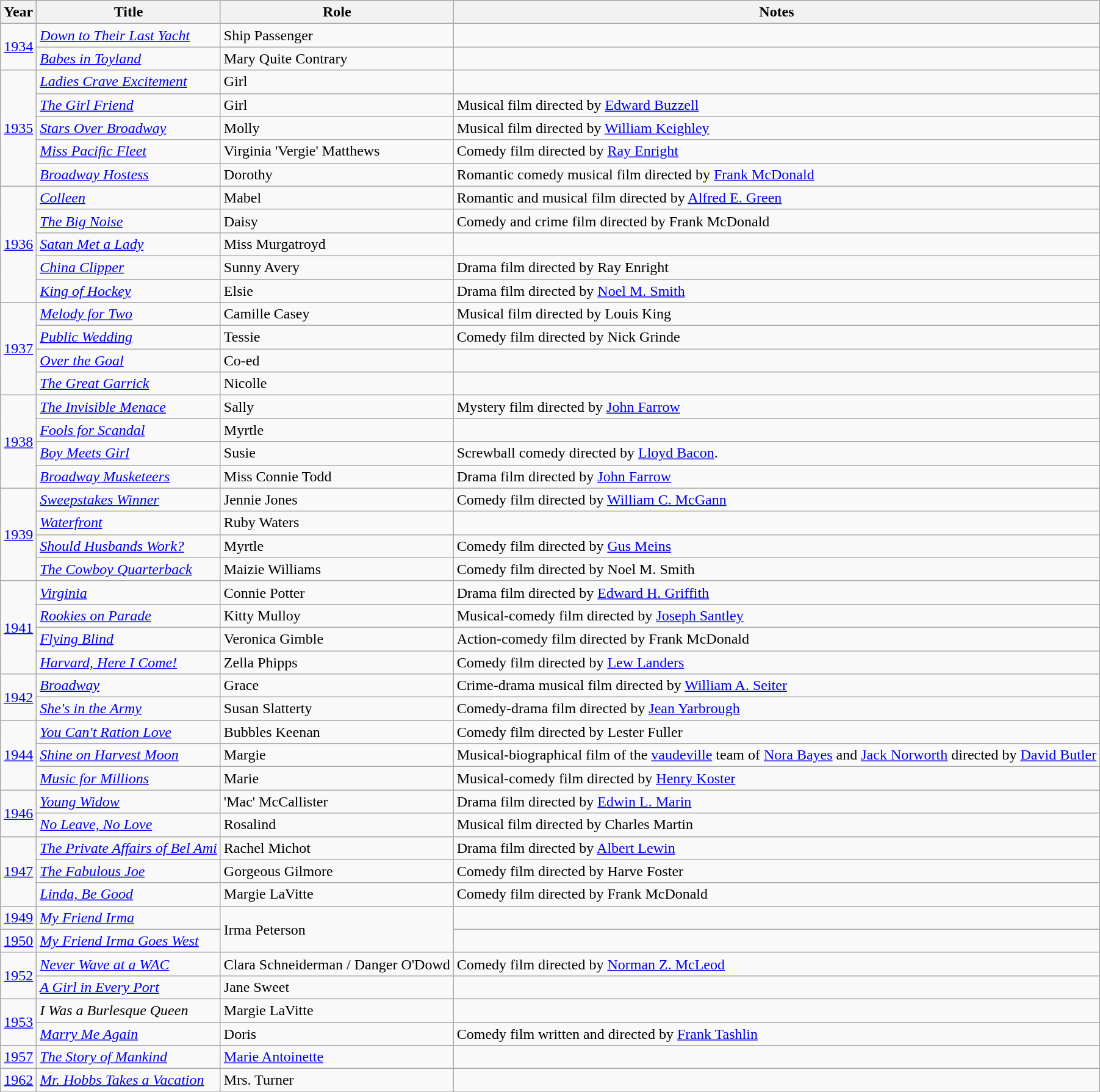<table class="wikitable sortable">
<tr>
<th>Year</th>
<th>Title</th>
<th>Role</th>
<th class="unsortable">Notes</th>
</tr>
<tr>
<td rowspan="2"><a href='#'>1934</a></td>
<td><em><a href='#'>Down to Their Last Yacht</a></em></td>
<td>Ship Passenger</td>
<td></td>
</tr>
<tr>
<td><em><a href='#'>Babes in Toyland</a></em></td>
<td>Mary Quite Contrary</td>
<td></td>
</tr>
<tr>
<td rowspan="5"><a href='#'>1935</a></td>
<td><em><a href='#'>Ladies Crave Excitement</a></em></td>
<td>Girl</td>
<td></td>
</tr>
<tr>
<td><em><a href='#'>The Girl Friend</a></em></td>
<td>Girl</td>
<td>Musical film directed by <a href='#'>Edward Buzzell</a></td>
</tr>
<tr>
<td><em><a href='#'>Stars Over Broadway</a></em></td>
<td>Molly</td>
<td>Musical film directed by <a href='#'>William Keighley</a></td>
</tr>
<tr>
<td><em><a href='#'>Miss Pacific Fleet</a></em></td>
<td>Virginia 'Vergie' Matthews</td>
<td>Comedy film directed by <a href='#'>Ray Enright</a></td>
</tr>
<tr>
<td><em><a href='#'>Broadway Hostess</a></em></td>
<td>Dorothy</td>
<td>Romantic comedy musical film directed by <a href='#'>Frank McDonald</a></td>
</tr>
<tr>
<td rowspan="5"><a href='#'>1936</a></td>
<td><em><a href='#'>Colleen</a></em></td>
<td>Mabel</td>
<td>Romantic and musical film directed by <a href='#'>Alfred E. Green</a></td>
</tr>
<tr>
<td><em><a href='#'>The Big Noise</a></em></td>
<td>Daisy</td>
<td>Comedy and crime film directed by Frank McDonald</td>
</tr>
<tr>
<td><em><a href='#'>Satan Met a Lady</a></em></td>
<td>Miss Murgatroyd</td>
<td></td>
</tr>
<tr>
<td><em><a href='#'>China Clipper</a></em></td>
<td>Sunny Avery</td>
<td>Drama film directed by Ray Enright</td>
</tr>
<tr>
<td><em><a href='#'>King of Hockey</a></em></td>
<td>Elsie</td>
<td>Drama film directed by <a href='#'>Noel M. Smith</a></td>
</tr>
<tr>
<td rowspan="4"><a href='#'>1937</a></td>
<td><em><a href='#'>Melody for Two</a></em></td>
<td>Camille Casey</td>
<td>Musical film directed by Louis King</td>
</tr>
<tr>
<td><em><a href='#'>Public Wedding</a></em></td>
<td>Tessie</td>
<td>Comedy film directed by Nick Grinde</td>
</tr>
<tr>
<td><em><a href='#'>Over the Goal</a></em></td>
<td>Co-ed</td>
<td></td>
</tr>
<tr>
<td><em><a href='#'>The Great Garrick</a></em></td>
<td>Nicolle</td>
<td></td>
</tr>
<tr>
<td rowspan="4"><a href='#'>1938</a></td>
<td><em><a href='#'>The Invisible Menace</a></em></td>
<td>Sally</td>
<td>Mystery film directed by <a href='#'>John Farrow</a></td>
</tr>
<tr>
<td><em><a href='#'>Fools for Scandal</a></em></td>
<td>Myrtle</td>
<td></td>
</tr>
<tr>
<td><em><a href='#'>Boy Meets Girl</a></em></td>
<td>Susie</td>
<td>Screwball comedy directed by <a href='#'>Lloyd Bacon</a>.</td>
</tr>
<tr>
<td><em><a href='#'>Broadway Musketeers</a></em></td>
<td>Miss Connie Todd</td>
<td>Drama film directed by <a href='#'>John Farrow</a></td>
</tr>
<tr>
<td rowspan="4"><a href='#'>1939</a></td>
<td><em><a href='#'>Sweepstakes Winner</a></em></td>
<td>Jennie Jones</td>
<td>Comedy film directed by <a href='#'>William C. McGann</a></td>
</tr>
<tr>
<td><em><a href='#'>Waterfront</a></em></td>
<td>Ruby Waters</td>
<td></td>
</tr>
<tr>
<td><em><a href='#'>Should Husbands Work?</a></em></td>
<td>Myrtle</td>
<td>Comedy film directed by <a href='#'>Gus Meins</a></td>
</tr>
<tr>
<td><em><a href='#'>The Cowboy Quarterback</a></em></td>
<td>Maizie Williams</td>
<td>Comedy film directed by Noel M. Smith</td>
</tr>
<tr>
<td rowspan="4"><a href='#'>1941</a></td>
<td><em><a href='#'>Virginia</a></em></td>
<td>Connie Potter</td>
<td>Drama film directed by <a href='#'>Edward H. Griffith</a></td>
</tr>
<tr>
<td><em><a href='#'>Rookies on Parade</a></em></td>
<td>Kitty Mulloy</td>
<td>Musical-comedy film directed by <a href='#'>Joseph Santley</a></td>
</tr>
<tr>
<td><em><a href='#'>Flying Blind</a></em></td>
<td>Veronica Gimble</td>
<td>Action-comedy film directed by Frank McDonald</td>
</tr>
<tr>
<td><em><a href='#'>Harvard, Here I Come!</a></em></td>
<td>Zella Phipps</td>
<td>Comedy film directed by <a href='#'>Lew Landers</a></td>
</tr>
<tr>
<td rowspan="2"><a href='#'>1942</a></td>
<td><em><a href='#'>Broadway</a></em></td>
<td>Grace</td>
<td>Crime-drama musical film directed by <a href='#'>William A. Seiter</a></td>
</tr>
<tr>
<td><em><a href='#'>She's in the Army</a></em></td>
<td>Susan Slatterty</td>
<td>Comedy-drama film directed by <a href='#'>Jean Yarbrough</a></td>
</tr>
<tr>
<td rowspan="3"><a href='#'>1944</a></td>
<td><em><a href='#'>You Can't Ration Love</a></em></td>
<td>Bubbles Keenan</td>
<td>Comedy film directed by Lester Fuller</td>
</tr>
<tr>
<td><em><a href='#'>Shine on Harvest Moon</a></em></td>
<td>Margie</td>
<td>Musical-biographical film of the <a href='#'>vaudeville</a> team of <a href='#'>Nora Bayes</a> and <a href='#'>Jack Norworth</a> directed by <a href='#'>David Butler</a></td>
</tr>
<tr>
<td><em><a href='#'>Music for Millions</a></em></td>
<td>Marie</td>
<td>Musical-comedy film directed by <a href='#'>Henry Koster</a></td>
</tr>
<tr>
<td rowspan="2"><a href='#'>1946</a></td>
<td><em><a href='#'>Young Widow</a></em></td>
<td>'Mac' McCallister</td>
<td>Drama film directed by <a href='#'>Edwin L. Marin</a></td>
</tr>
<tr>
<td><em><a href='#'>No Leave, No Love</a></em></td>
<td>Rosalind</td>
<td>Musical film directed by Charles Martin</td>
</tr>
<tr>
<td rowspan="3"><a href='#'>1947</a></td>
<td><em><a href='#'>The Private Affairs of Bel Ami</a></em></td>
<td>Rachel Michot</td>
<td>Drama film directed by <a href='#'>Albert Lewin</a></td>
</tr>
<tr>
<td><em><a href='#'>The Fabulous Joe</a></em></td>
<td>Gorgeous Gilmore</td>
<td>Comedy film directed by Harve Foster</td>
</tr>
<tr>
<td><em><a href='#'>Linda, Be Good</a></em></td>
<td>Margie LaVitte</td>
<td>Comedy film directed by Frank McDonald</td>
</tr>
<tr>
<td><a href='#'>1949</a></td>
<td><em><a href='#'>My Friend Irma</a></em></td>
<td rowspan="2">Irma Peterson</td>
<td></td>
</tr>
<tr>
<td><a href='#'>1950</a></td>
<td><em><a href='#'>My Friend Irma Goes West</a></em></td>
<td></td>
</tr>
<tr>
<td rowspan="2"><a href='#'>1952</a></td>
<td><em><a href='#'>Never Wave at a WAC</a></em></td>
<td>Clara Schneiderman / Danger O'Dowd</td>
<td>Comedy film directed by <a href='#'>Norman Z. McLeod</a></td>
</tr>
<tr>
<td><em><a href='#'>A Girl in Every Port</a></em></td>
<td>Jane Sweet</td>
<td></td>
</tr>
<tr>
<td rowspan="2"><a href='#'>1953</a></td>
<td><em>I Was a Burlesque Queen</em></td>
<td>Margie LaVitte</td>
<td></td>
</tr>
<tr>
<td><em><a href='#'>Marry Me Again</a></em></td>
<td>Doris</td>
<td>Comedy film written and directed by <a href='#'>Frank Tashlin</a></td>
</tr>
<tr>
<td><a href='#'>1957</a></td>
<td><em><a href='#'>The Story of Mankind</a></em></td>
<td><a href='#'>Marie Antoinette</a></td>
<td></td>
</tr>
<tr>
<td><a href='#'>1962</a></td>
<td><em><a href='#'>Mr. Hobbs Takes a Vacation</a></em></td>
<td>Mrs. Turner</td>
<td></td>
</tr>
<tr>
</tr>
</table>
